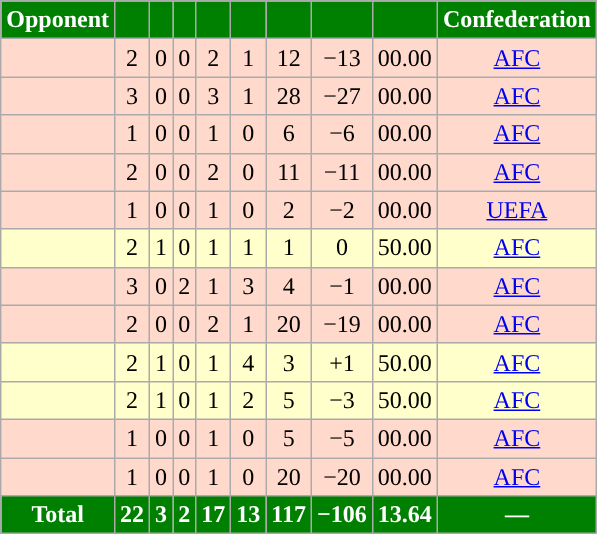<table class="wikitable sortable" style="text-align:center">
<tr>
<th style="background:green; color:#FFF; ">Opponent</th>
<th style="background:green; color:#FFF; "></th>
<th style="background:green; color:#FFF; "></th>
<th style="background:green; color:#FFF; "></th>
<th style="background:green; color:#FFF; "></th>
<th style="background:green; color:#FFF; "></th>
<th style="background:green; color:#FFF; "></th>
<th style="background:green; color:#FFF; "></th>
<th style="background:green; color:#FFF; "></th>
<th style="background:green; color:#FFF; ">Confederation</th>
</tr>
<tr bgcolor=FFDACC>
<td style="text-align:left"></td>
<td>2</td>
<td>0</td>
<td>0</td>
<td>2</td>
<td>1</td>
<td>12</td>
<td>−13</td>
<td>00.00</td>
<td><a href='#'>AFC</a></td>
</tr>
<tr bgcolor=FFDACC>
<td style="text-align:left"></td>
<td>3</td>
<td>0</td>
<td>0</td>
<td>3</td>
<td>1</td>
<td>28</td>
<td>−27</td>
<td>00.00</td>
<td><a href='#'>AFC</a></td>
</tr>
<tr bgcolor=FFDACC>
<td style="text-align:left"></td>
<td>1</td>
<td>0</td>
<td>0</td>
<td>1</td>
<td>0</td>
<td>6</td>
<td>−6</td>
<td>00.00</td>
<td><a href='#'>AFC</a></td>
</tr>
<tr bgcolor=FFDACC>
<td style="text-align:left"></td>
<td>2</td>
<td>0</td>
<td>0</td>
<td>2</td>
<td>0</td>
<td>11</td>
<td>−11</td>
<td>00.00</td>
<td><a href='#'>AFC</a></td>
</tr>
<tr bgcolor=FFDACC>
<td style="text-align:left"></td>
<td>1</td>
<td>0</td>
<td>0</td>
<td>1</td>
<td>0</td>
<td>2</td>
<td>−2</td>
<td>00.00</td>
<td><a href='#'>UEFA</a></td>
</tr>
<tr bgcolor=FFFFCC>
<td style="text-align:left"></td>
<td>2</td>
<td>1</td>
<td>0</td>
<td>1</td>
<td>1</td>
<td>1</td>
<td>0</td>
<td>50.00</td>
<td><a href='#'>AFC</a></td>
</tr>
<tr bgcolor=FFDACC>
<td style="text-align:left"></td>
<td>3</td>
<td>0</td>
<td>2</td>
<td>1</td>
<td>3</td>
<td>4</td>
<td>−1</td>
<td>00.00</td>
<td><a href='#'>AFC</a></td>
</tr>
<tr bgcolor=FFDACC>
<td style="text-align:left"></td>
<td>2</td>
<td>0</td>
<td>0</td>
<td>2</td>
<td>1</td>
<td>20</td>
<td>−19</td>
<td>00.00</td>
<td><a href='#'>AFC</a></td>
</tr>
<tr bgcolor=FFFFCC>
<td style="text-align:left"></td>
<td>2</td>
<td>1</td>
<td>0</td>
<td>1</td>
<td>4</td>
<td>3</td>
<td>+1</td>
<td>50.00</td>
<td><a href='#'>AFC</a></td>
</tr>
<tr bgcolor=FFFFCC>
<td style="text-align:left"></td>
<td>2</td>
<td>1</td>
<td>0</td>
<td>1</td>
<td>2</td>
<td>5</td>
<td>−3</td>
<td>50.00</td>
<td><a href='#'>AFC</a></td>
</tr>
<tr bgcolor=FFDACC>
<td style="text-align:left"></td>
<td>1</td>
<td>0</td>
<td>0</td>
<td>1</td>
<td>0</td>
<td>5</td>
<td>−5</td>
<td>00.00</td>
<td><a href='#'>AFC</a></td>
</tr>
<tr bgcolor=FFDACC>
<td style="text-align:left"></td>
<td>1</td>
<td>0</td>
<td>0</td>
<td>1</td>
<td>0</td>
<td>20</td>
<td>−20</td>
<td>00.00</td>
<td><a href='#'>AFC</a></td>
</tr>
<tr>
<th style="background:green; color:#FFF; ">Total</th>
<th style="background:green; color:#FFF; ">22</th>
<th style="background:green; color:#FFF; ">3</th>
<th style="background:green; color:#FFF; ">2</th>
<th style="background:green; color:#FFF; ">17</th>
<th style="background:green; color:#FFF; ">13</th>
<th style="background:green; color:#FFF; ">117</th>
<th style="background:green; color:#FFF; ">−106</th>
<th style="background:green; color:#FFF; ">13.64</th>
<th style="background:green; color:#FFF; ">—</th>
</tr>
</table>
